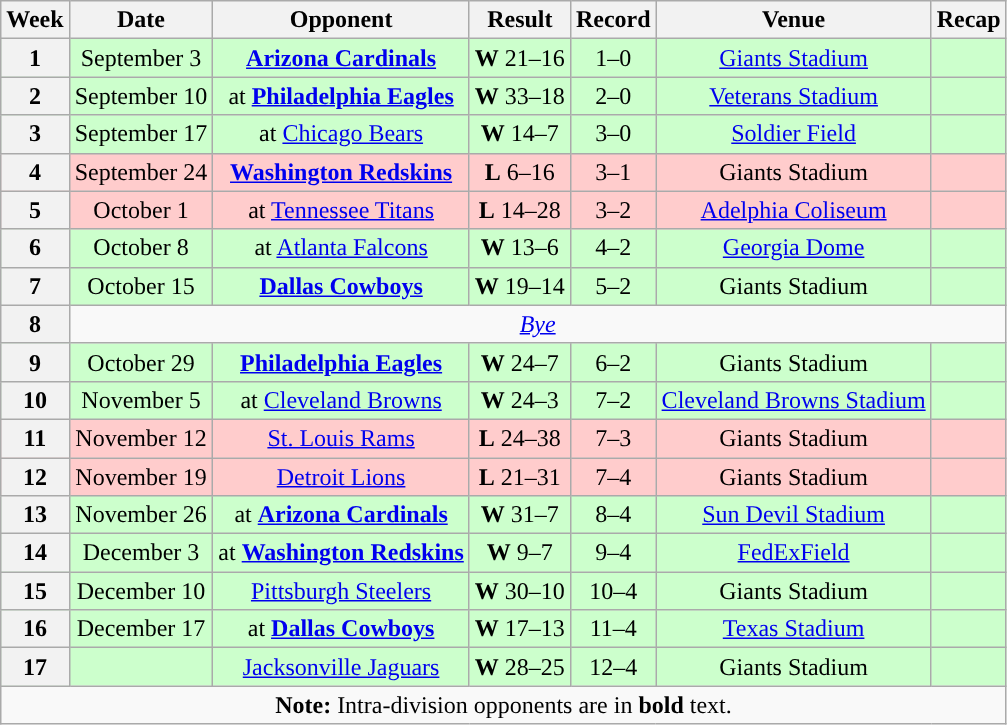<table class="wikitable" style="text-align:center">
<tr>
<th>Week</th>
<th>Date</th>
<th>Opponent</th>
<th>Result</th>
<th>Record</th>
<th>Venue</th>
<th>Recap</th>
</tr>
<tr style="background:#cfc">
<th>1</th>
<td>September 3</td>
<td><strong><a href='#'>Arizona Cardinals</a></strong></td>
<td><strong>W</strong> 21–16</td>
<td>1–0</td>
<td><a href='#'>Giants Stadium</a></td>
<td></td>
</tr>
<tr style="background:#cfc">
<th>2</th>
<td>September 10</td>
<td>at <strong><a href='#'>Philadelphia Eagles</a></strong></td>
<td><strong>W</strong> 33–18</td>
<td>2–0</td>
<td><a href='#'>Veterans Stadium</a></td>
<td></td>
</tr>
<tr style="background:#cfc">
<th>3</th>
<td>September 17</td>
<td>at <a href='#'>Chicago Bears</a></td>
<td><strong>W</strong> 14–7</td>
<td>3–0</td>
<td><a href='#'>Soldier Field</a></td>
<td></td>
</tr>
<tr style="background:#fcc">
<th>4</th>
<td>September 24</td>
<td><strong><a href='#'>Washington Redskins</a></strong></td>
<td><strong>L</strong> 6–16</td>
<td>3–1</td>
<td>Giants Stadium</td>
<td></td>
</tr>
<tr style="background:#fcc">
<th>5</th>
<td>October 1</td>
<td>at <a href='#'>Tennessee Titans</a></td>
<td><strong>L</strong> 14–28</td>
<td>3–2</td>
<td><a href='#'>Adelphia Coliseum</a></td>
<td></td>
</tr>
<tr style="background:#cfc">
<th>6</th>
<td>October 8</td>
<td>at <a href='#'>Atlanta Falcons</a></td>
<td><strong>W</strong> 13–6</td>
<td>4–2</td>
<td><a href='#'>Georgia Dome</a></td>
<td></td>
</tr>
<tr style="background:#cfc">
<th>7</th>
<td>October 15</td>
<td><strong><a href='#'>Dallas Cowboys</a></strong></td>
<td><strong>W</strong> 19–14</td>
<td>5–2</td>
<td>Giants Stadium</td>
<td></td>
</tr>
<tr>
<th>8</th>
<td colspan=6 align="center"><em><a href='#'>Bye</a></em></td>
</tr>
<tr style="background:#cfc">
<th>9</th>
<td>October 29</td>
<td><strong><a href='#'>Philadelphia Eagles</a></strong></td>
<td><strong>W</strong> 24–7</td>
<td>6–2</td>
<td>Giants Stadium</td>
<td></td>
</tr>
<tr style="background:#cfc">
<th>10</th>
<td>November 5</td>
<td>at <a href='#'>Cleveland Browns</a></td>
<td><strong>W</strong> 24–3</td>
<td>7–2</td>
<td><a href='#'>Cleveland Browns Stadium</a></td>
<td></td>
</tr>
<tr style="background:#fcc">
<th>11</th>
<td>November 12</td>
<td><a href='#'>St. Louis Rams</a></td>
<td><strong>L</strong> 24–38</td>
<td>7–3</td>
<td>Giants Stadium</td>
<td></td>
</tr>
<tr style="background:#fcc">
<th>12</th>
<td>November 19</td>
<td><a href='#'>Detroit Lions</a></td>
<td><strong>L</strong> 21–31</td>
<td>7–4</td>
<td>Giants Stadium</td>
<td></td>
</tr>
<tr style="background:#cfc">
<th>13</th>
<td>November 26</td>
<td>at <strong><a href='#'>Arizona Cardinals</a></strong></td>
<td><strong>W</strong> 31–7</td>
<td>8–4</td>
<td><a href='#'>Sun Devil Stadium</a></td>
<td></td>
</tr>
<tr style="background:#cfc">
<th>14</th>
<td>December 3</td>
<td>at <strong><a href='#'>Washington Redskins</a></strong></td>
<td><strong>W</strong> 9–7</td>
<td>9–4</td>
<td><a href='#'>FedExField</a></td>
<td></td>
</tr>
<tr style="background:#cfc">
<th>15</th>
<td>December 10</td>
<td><a href='#'>Pittsburgh Steelers</a></td>
<td><strong>W</strong> 30–10</td>
<td>10–4</td>
<td>Giants Stadium</td>
<td></td>
</tr>
<tr style="background:#cfc">
<th>16</th>
<td>December 17</td>
<td>at <strong><a href='#'>Dallas Cowboys</a></strong></td>
<td><strong>W</strong> 17–13</td>
<td>11–4</td>
<td><a href='#'>Texas Stadium</a></td>
<td></td>
</tr>
<tr style="background:#cfc">
<th>17</th>
<td></td>
<td><a href='#'>Jacksonville Jaguars</a></td>
<td><strong>W</strong> 28–25</td>
<td>12–4</td>
<td>Giants Stadium</td>
<td></td>
</tr>
<tr>
<td colspan="8"><strong>Note:</strong> Intra-division opponents are in <strong>bold</strong> text.</td>
</tr>
</table>
